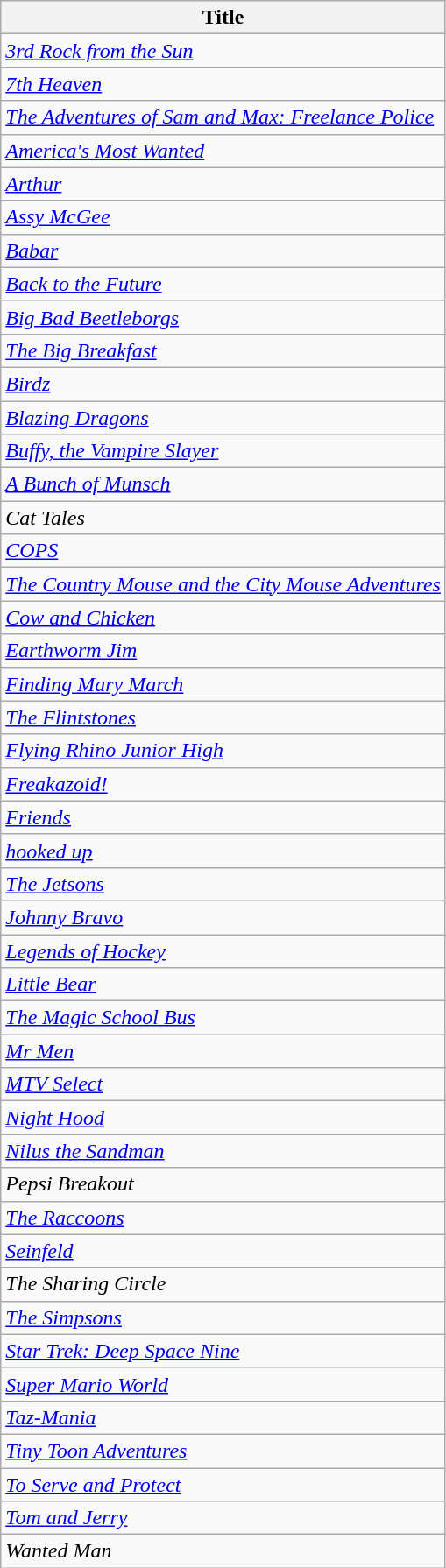<table class="wikitable">
<tr>
<th>Title</th>
</tr>
<tr>
<td><em><a href='#'>3rd Rock from the Sun</a></em></td>
</tr>
<tr>
<td><em><a href='#'>7th Heaven</a></em></td>
</tr>
<tr>
<td><em><a href='#'>The Adventures of Sam and Max: Freelance Police</a></em></td>
</tr>
<tr>
<td><em><a href='#'>America's Most Wanted</a></em></td>
</tr>
<tr>
<td><em><a href='#'>Arthur</a></em></td>
</tr>
<tr>
<td><em><a href='#'>Assy McGee</a></em></td>
</tr>
<tr>
<td><em><a href='#'>Babar</a></em></td>
</tr>
<tr>
<td><em><a href='#'>Back to the Future</a></em></td>
</tr>
<tr>
<td><em><a href='#'>Big Bad Beetleborgs</a></em></td>
</tr>
<tr>
<td><em><a href='#'>The Big Breakfast</a></em></td>
</tr>
<tr>
<td><em><a href='#'>Birdz</a></em></td>
</tr>
<tr>
<td><em><a href='#'>Blazing Dragons</a></em></td>
</tr>
<tr>
<td><em><a href='#'>Buffy, the Vampire Slayer</a></em></td>
</tr>
<tr>
<td><em><a href='#'>A Bunch of Munsch</a></em></td>
</tr>
<tr>
<td><em>Cat Tales</em></td>
</tr>
<tr>
<td><em><a href='#'>COPS</a></em></td>
</tr>
<tr>
<td><em><a href='#'>The Country Mouse and the City Mouse Adventures</a></em></td>
</tr>
<tr>
<td><em><a href='#'>Cow and Chicken</a></em></td>
</tr>
<tr>
<td><em><a href='#'>Earthworm Jim</a></em></td>
</tr>
<tr>
<td><em><a href='#'>Finding Mary March</a></em></td>
</tr>
<tr>
<td><em><a href='#'>The Flintstones</a></em></td>
</tr>
<tr>
<td><em><a href='#'>Flying Rhino Junior High</a></em></td>
</tr>
<tr>
<td><em><a href='#'>Freakazoid!</a></em></td>
</tr>
<tr>
<td><em><a href='#'>Friends</a></em></td>
</tr>
<tr>
<td><em><a href='#'>hooked up</a></em></td>
</tr>
<tr>
<td><em><a href='#'>The Jetsons</a></em></td>
</tr>
<tr>
<td><em><a href='#'>Johnny Bravo</a></em></td>
</tr>
<tr>
<td><em><a href='#'>Legends of Hockey</a></em></td>
</tr>
<tr>
<td><em><a href='#'>Little Bear</a></em></td>
</tr>
<tr>
<td><em><a href='#'>The Magic School Bus</a></em></td>
</tr>
<tr>
<td><em><a href='#'>Mr Men</a></em></td>
</tr>
<tr>
<td><em><a href='#'>MTV Select</a></em></td>
</tr>
<tr>
<td><em><a href='#'>Night Hood</a></em></td>
</tr>
<tr>
<td><em><a href='#'>Nilus the Sandman</a></em></td>
</tr>
<tr>
<td><em>Pepsi Breakout</em></td>
</tr>
<tr>
<td><em><a href='#'>The Raccoons</a></em></td>
</tr>
<tr>
<td><em><a href='#'>Seinfeld</a></em></td>
</tr>
<tr>
<td><em>The Sharing Circle</em></td>
</tr>
<tr>
<td><em><a href='#'>The Simpsons</a></em></td>
</tr>
<tr>
<td><em><a href='#'>Star Trek: Deep Space Nine</a></em></td>
</tr>
<tr>
<td><em><a href='#'>Super Mario World</a></em></td>
</tr>
<tr>
<td><em><a href='#'>Taz-Mania</a></em></td>
</tr>
<tr>
<td><em><a href='#'>Tiny Toon Adventures</a></em></td>
</tr>
<tr>
<td><em><a href='#'>To Serve and Protect</a></em></td>
</tr>
<tr>
<td><em><a href='#'>Tom and Jerry</a></em></td>
</tr>
<tr>
<td><em>Wanted Man</em></td>
</tr>
</table>
